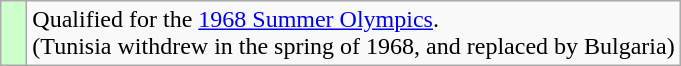<table class="wikitable" style="text-align: left;">
<tr>
<td width=10px bgcolor="#ccffcc"></td>
<td>Qualified for the <a href='#'>1968 Summer Olympics</a>.<br>(Tunisia withdrew in the spring of 1968, and replaced by Bulgaria)</td>
</tr>
</table>
